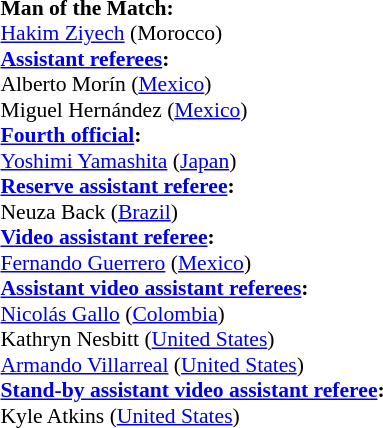<table style="width:100%; font-size:90%;">
<tr>
<td><br><strong>Man of the Match:</strong>
<br><a href='#'>Hakim Ziyech</a> (Morocco)<br><strong><a href='#'>Assistant referees</a>:</strong>
<br>Alberto Morín (<a href='#'>Mexico</a>)
<br>Miguel Hernández (<a href='#'>Mexico</a>)
<br><strong><a href='#'>Fourth official</a>:</strong>
<br><a href='#'>Yoshimi Yamashita</a> (<a href='#'>Japan</a>)
<br><strong><a href='#'>Reserve assistant referee</a>:</strong>
<br>Neuza Back (<a href='#'>Brazil</a>)
<br><strong><a href='#'>Video assistant referee</a>:</strong>
<br><a href='#'>Fernando Guerrero</a> (<a href='#'>Mexico</a>)
<br><strong><a href='#'>Assistant video assistant referees</a>:</strong>
<br><a href='#'>Nicolás Gallo</a> (<a href='#'>Colombia</a>)
<br>Kathryn Nesbitt (<a href='#'>United States</a>)
<br><a href='#'>Armando Villarreal</a> (<a href='#'>United States</a>)
<br><strong><a href='#'>Stand-by assistant video assistant referee</a>:</strong>
<br>Kyle Atkins (<a href='#'>United States</a>)</td>
</tr>
</table>
